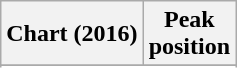<table class="wikitable sortable plainrowheaders" style="text-align:center;">
<tr>
<th scope="col">Chart (2016)</th>
<th scope="col">Peak<br>position</th>
</tr>
<tr>
</tr>
<tr>
</tr>
</table>
